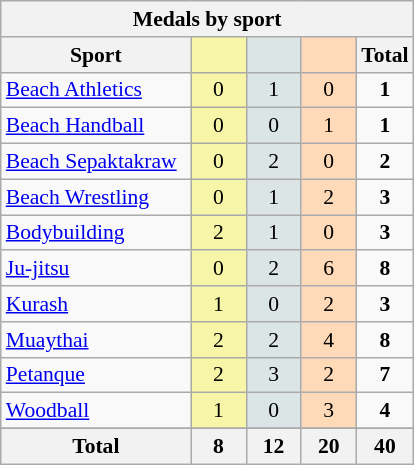<table class="wikitable" style="font-size:90%; text-align:center;">
<tr>
<th colspan=5>Medals by sport</th>
</tr>
<tr>
<th width=120>Sport</th>
<th scope="col" width=30 style="background:#F7F6A8;"></th>
<th scope="col" width=30 style="background:#DCE5E5;"></th>
<th scope="col" width=30 style="background:#FFDAB9;"></th>
<th width=30>Total</th>
</tr>
<tr>
<td align=left><a href='#'>Beach Athletics</a></td>
<td style="background:#F7F6A8;">0</td>
<td style="background:#DCE5E5;">1</td>
<td style="background:#FFDAB9;">0</td>
<td><strong>1</strong></td>
</tr>
<tr>
<td align=left><a href='#'>Beach Handball</a></td>
<td style="background:#F7F6A8;">0</td>
<td style="background:#DCE5E5;">0</td>
<td style="background:#FFDAB9;">1</td>
<td><strong>1</strong></td>
</tr>
<tr>
<td align=left><a href='#'>Beach Sepaktakraw</a></td>
<td style="background:#F7F6A8;">0</td>
<td style="background:#DCE5E5;">2</td>
<td style="background:#FFDAB9;">0</td>
<td><strong>2</strong></td>
</tr>
<tr>
<td align=left><a href='#'>Beach Wrestling</a></td>
<td style="background:#F7F6A8;">0</td>
<td style="background:#DCE5E5;">1</td>
<td style="background:#FFDAB9;">2</td>
<td><strong>3</strong></td>
</tr>
<tr>
<td align=left><a href='#'>Bodybuilding</a></td>
<td style="background:#F7F6A8;">2</td>
<td style="background:#DCE5E5;">1</td>
<td style="background:#FFDAB9;">0</td>
<td><strong>3</strong></td>
</tr>
<tr>
<td align=left><a href='#'>Ju-jitsu</a></td>
<td style="background:#F7F6A8;">0</td>
<td style="background:#DCE5E5;">2</td>
<td style="background:#FFDAB9;">6</td>
<td><strong>8</strong></td>
</tr>
<tr>
<td align=left><a href='#'>Kurash</a></td>
<td style="background:#F7F6A8;">1</td>
<td style="background:#DCE5E5;">0</td>
<td style="background:#FFDAB9;">2</td>
<td><strong>3</strong></td>
</tr>
<tr>
<td align=left><a href='#'>Muaythai</a></td>
<td style="background:#F7F6A8;">2</td>
<td style="background:#DCE5E5;">2</td>
<td style="background:#FFDAB9;">4</td>
<td><strong>8</strong></td>
</tr>
<tr>
<td align=left><a href='#'>Petanque</a></td>
<td style="background:#F7F6A8;">2</td>
<td style="background:#DCE5E5;">3</td>
<td style="background:#FFDAB9;">2</td>
<td><strong>7</strong></td>
</tr>
<tr>
<td align=left><a href='#'>Woodball</a></td>
<td style="background:#F7F6A8;">1</td>
<td style="background:#DCE5E5;">0</td>
<td style="background:#FFDAB9;">3</td>
<td><strong>4</strong></td>
</tr>
<tr>
</tr>
<tr class="sortbottom">
<th>Total</th>
<th>8</th>
<th>12</th>
<th>20</th>
<th>40</th>
</tr>
</table>
